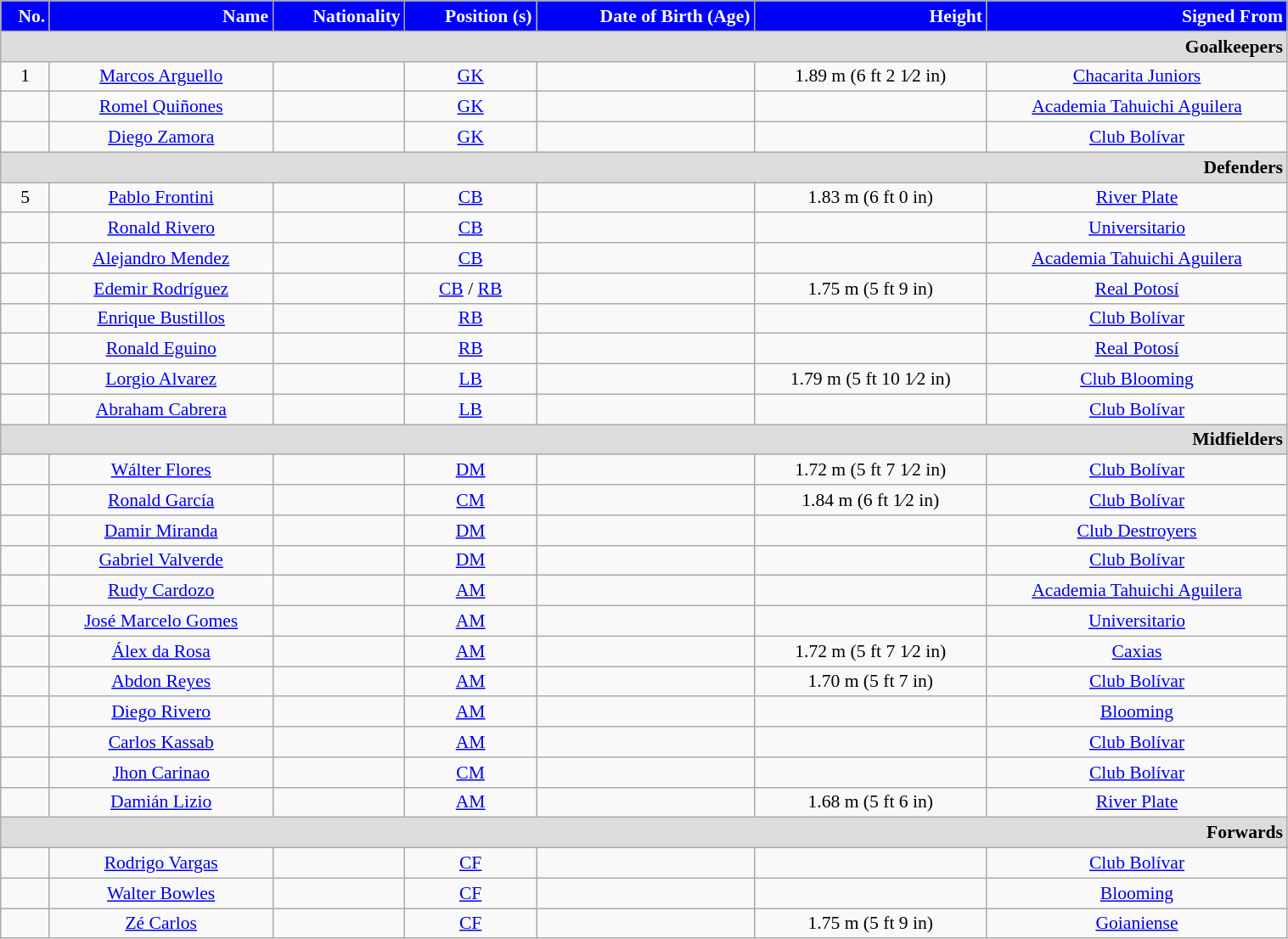<table class="wikitable"  style="text-align:center; font-size:90%; width:80%;">
<tr>
<th style="background:#00f; color:white; text-align:right;">No.</th>
<th style="background:#00f; color:white; text-align:right;">Name</th>
<th style="background:#00f; color:white; text-align:right;">Nationality</th>
<th style="background:#00f; color:white; text-align:right;">Position (s)</th>
<th style="background:#00f; color:white; text-align:right;">Date of Birth (Age)</th>
<th style="background:#00f; color:white; text-align:right;">Height</th>
<th style="background:#00f; color:white; text-align:right;">Signed From</th>
</tr>
<tr>
<th colspan="15"  style="background:#dcdcdc; text-align:right;">Goalkeepers</th>
</tr>
<tr>
<td>1</td>
<td><a href='#'>Marcos Arguello</a></td>
<td></td>
<td><a href='#'>GK</a></td>
<td></td>
<td>1.89 m (6 ft 2 1⁄2 in)</td>
<td> <a href='#'>Chacarita Juniors</a></td>
</tr>
<tr>
<td></td>
<td><a href='#'>Romel Quiñones</a></td>
<td></td>
<td><a href='#'>GK</a></td>
<td></td>
<td></td>
<td> <a href='#'>Academia Tahuichi Aguilera</a></td>
</tr>
<tr>
<td></td>
<td><a href='#'>Diego Zamora</a></td>
<td></td>
<td><a href='#'>GK</a></td>
<td></td>
<td></td>
<td> <a href='#'>Club Bolívar</a></td>
</tr>
<tr>
<th colspan="15"  style="background:#dcdcdc; text-align:right;">Defenders</th>
</tr>
<tr>
<td>5</td>
<td><a href='#'>Pablo Frontini</a></td>
<td></td>
<td><a href='#'>CB</a></td>
<td></td>
<td>1.83 m (6 ft 0 in)</td>
<td> <a href='#'>River Plate</a></td>
</tr>
<tr>
<td></td>
<td><a href='#'>Ronald Rivero</a></td>
<td></td>
<td><a href='#'>CB</a></td>
<td></td>
<td></td>
<td> <a href='#'>Universitario</a></td>
</tr>
<tr>
<td></td>
<td><a href='#'>Alejandro Mendez</a></td>
<td></td>
<td><a href='#'>CB</a></td>
<td></td>
<td></td>
<td> <a href='#'>Academia Tahuichi Aguilera</a></td>
</tr>
<tr>
<td></td>
<td><a href='#'>Edemir Rodríguez</a></td>
<td></td>
<td><a href='#'>CB</a> / <a href='#'>RB</a></td>
<td></td>
<td>1.75 m (5 ft 9 in)</td>
<td> <a href='#'>Real Potosí</a></td>
</tr>
<tr>
<td></td>
<td><a href='#'>Enrique Bustillos</a></td>
<td></td>
<td><a href='#'>RB</a></td>
<td></td>
<td></td>
<td> <a href='#'>Club Bolívar</a></td>
</tr>
<tr>
<td></td>
<td><a href='#'>Ronald Eguino</a></td>
<td></td>
<td><a href='#'>RB</a></td>
<td></td>
<td></td>
<td> <a href='#'>Real Potosí</a></td>
</tr>
<tr>
<td></td>
<td><a href='#'>Lorgio Alvarez</a></td>
<td></td>
<td><a href='#'>LB</a></td>
<td></td>
<td>1.79 m (5 ft 10 1⁄2 in)</td>
<td> <a href='#'>Club Blooming</a></td>
</tr>
<tr>
<td></td>
<td><a href='#'>Abraham Cabrera</a></td>
<td></td>
<td><a href='#'>LB</a></td>
<td></td>
<td></td>
<td> <a href='#'>Club Bolívar</a></td>
</tr>
<tr>
<th colspan="15"  style="background:#dcdcdc; text-align:right;">Midfielders</th>
</tr>
<tr>
<td></td>
<td><a href='#'>Wálter Flores</a></td>
<td></td>
<td><a href='#'>DM</a></td>
<td></td>
<td>1.72 m (5 ft 7 1⁄2 in)</td>
<td> <a href='#'>Club Bolívar</a></td>
</tr>
<tr>
<td></td>
<td><a href='#'>Ronald García</a></td>
<td></td>
<td><a href='#'>CM</a></td>
<td></td>
<td>1.84 m (6 ft 1⁄2 in)</td>
<td> <a href='#'>Club Bolívar</a></td>
</tr>
<tr>
<td></td>
<td><a href='#'>Damir Miranda</a></td>
<td></td>
<td><a href='#'>DM</a></td>
<td></td>
<td></td>
<td> <a href='#'>Club Destroyers</a></td>
</tr>
<tr>
<td></td>
<td><a href='#'>Gabriel Valverde</a></td>
<td></td>
<td><a href='#'>DM</a></td>
<td></td>
<td></td>
<td> <a href='#'>Club Bolívar</a></td>
</tr>
<tr>
<td></td>
<td><a href='#'>Rudy Cardozo</a></td>
<td></td>
<td><a href='#'>AM</a></td>
<td></td>
<td></td>
<td> <a href='#'>Academia Tahuichi Aguilera</a></td>
</tr>
<tr>
<td></td>
<td><a href='#'>José Marcelo Gomes</a></td>
<td></td>
<td><a href='#'>AM</a></td>
<td></td>
<td></td>
<td> <a href='#'>Universitario</a></td>
</tr>
<tr>
<td></td>
<td><a href='#'>Álex da Rosa</a></td>
<td></td>
<td><a href='#'>AM</a></td>
<td></td>
<td>1.72 m (5 ft 7 1⁄2 in)</td>
<td> <a href='#'>Caxias</a></td>
</tr>
<tr>
<td></td>
<td><a href='#'>Abdon Reyes</a></td>
<td></td>
<td><a href='#'>AM</a></td>
<td></td>
<td>1.70 m (5 ft 7 in)</td>
<td> <a href='#'>Club Bolívar</a></td>
</tr>
<tr>
<td></td>
<td><a href='#'>Diego Rivero</a></td>
<td></td>
<td><a href='#'>AM</a></td>
<td></td>
<td></td>
<td> <a href='#'>Blooming</a></td>
</tr>
<tr>
<td></td>
<td><a href='#'>Carlos Kassab</a></td>
<td></td>
<td><a href='#'>AM</a></td>
<td></td>
<td></td>
<td> <a href='#'>Club Bolívar</a></td>
</tr>
<tr>
<td></td>
<td><a href='#'>Jhon Carinao</a></td>
<td></td>
<td><a href='#'>CM</a></td>
<td></td>
<td></td>
<td> <a href='#'>Club Bolívar</a></td>
</tr>
<tr>
<td></td>
<td><a href='#'>Damián Lizio</a></td>
<td></td>
<td><a href='#'>AM</a></td>
<td></td>
<td>1.68 m (5 ft 6 in)</td>
<td> <a href='#'>River Plate</a></td>
</tr>
<tr>
<th colspan="15"  style="background:#dcdcdc; text-align:right;">Forwards</th>
</tr>
<tr>
<td></td>
<td><a href='#'>Rodrigo Vargas</a></td>
<td></td>
<td><a href='#'>CF</a></td>
<td></td>
<td></td>
<td> <a href='#'>Club Bolívar</a></td>
</tr>
<tr>
<td></td>
<td><a href='#'>Walter Bowles</a></td>
<td></td>
<td><a href='#'>CF</a></td>
<td></td>
<td></td>
<td> <a href='#'>Blooming</a></td>
</tr>
<tr>
<td></td>
<td><a href='#'>Zé Carlos</a></td>
<td></td>
<td><a href='#'>CF</a></td>
<td></td>
<td>1.75 m (5 ft 9 in)</td>
<td> <a href='#'>Goianiense</a></td>
</tr>
</table>
